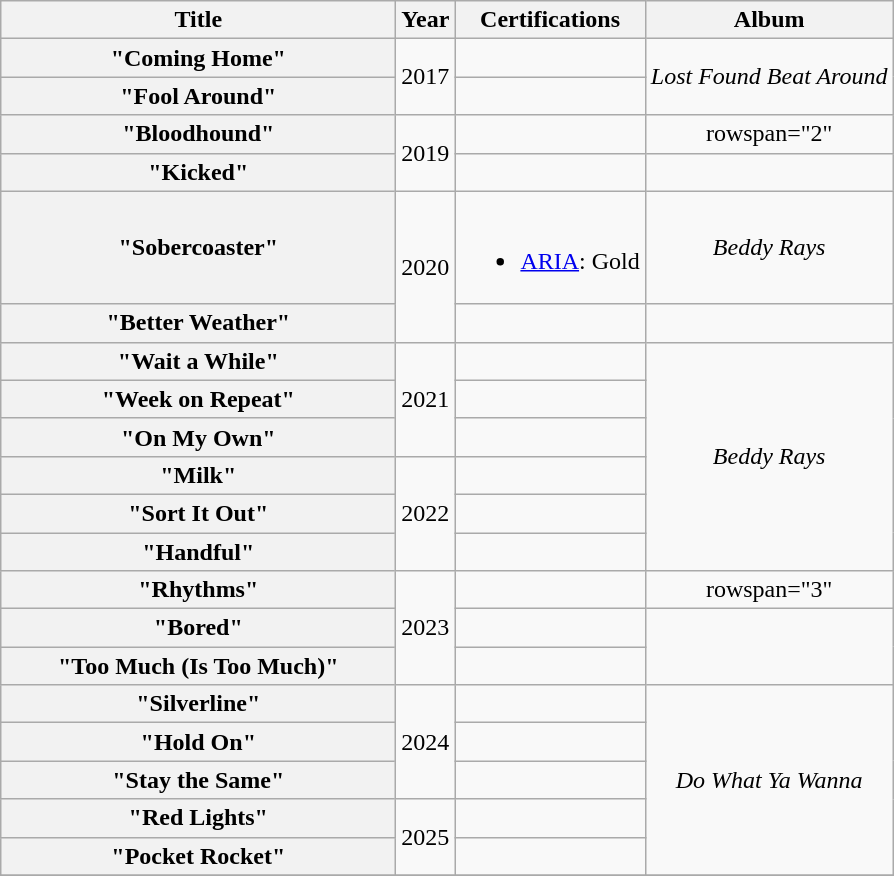<table class="wikitable plainrowheaders" style="text-align:center;">
<tr>
<th scope="col" rowspan="1" style="width:16em;">Title</th>
<th scope="col" rowspan="1">Year</th>
<th scope="col" rowspan="1">Certifications</th>
<th scope="col" rowspan="1">Album</th>
</tr>
<tr>
<th scope="row">"Coming Home"</th>
<td rowspan="2">2017</td>
<td></td>
<td rowspan="2"><em>Lost Found Beat Around</em></td>
</tr>
<tr>
<th scope="row">"Fool Around"</th>
<td></td>
</tr>
<tr>
<th scope="row">"Bloodhound"</th>
<td rowspan="2">2019</td>
<td></td>
<td>rowspan="2" </td>
</tr>
<tr>
<th scope="row">"Kicked"</th>
<td></td>
</tr>
<tr>
<th scope="row">"Sobercoaster"</th>
<td rowspan="2">2020</td>
<td><br><ul><li><a href='#'>ARIA</a>: Gold</li></ul></td>
<td><em>Beddy Rays</em></td>
</tr>
<tr>
<th scope="row">"Better Weather"</th>
<td></td>
<td></td>
</tr>
<tr>
<th scope="row">"Wait a While"</th>
<td rowspan="3">2021</td>
<td></td>
<td rowspan="6"><em>Beddy Rays</em></td>
</tr>
<tr>
<th scope="row">"Week on Repeat"</th>
<td></td>
</tr>
<tr>
<th scope="row">"On My Own"</th>
<td></td>
</tr>
<tr>
<th scope="row">"Milk"</th>
<td rowspan="3">2022</td>
<td></td>
</tr>
<tr>
<th scope="row">"Sort It Out"</th>
<td></td>
</tr>
<tr>
<th scope="row">"Handful"</th>
<td></td>
</tr>
<tr>
<th scope="row">"Rhythms"</th>
<td rowspan="3">2023</td>
<td></td>
<td>rowspan="3" </td>
</tr>
<tr>
<th scope="row">"Bored"</th>
<td></td>
</tr>
<tr>
<th scope="row">"Too Much (Is Too Much)"</th>
<td></td>
</tr>
<tr>
<th scope="row">"Silverline"</th>
<td rowspan="3">2024</td>
<td></td>
<td rowspan="5"><em>Do What Ya Wanna</em></td>
</tr>
<tr>
<th scope="row">"Hold On"</th>
<td></td>
</tr>
<tr>
<th scope="row">"Stay the Same"</th>
<td></td>
</tr>
<tr>
<th scope="row">"Red Lights"</th>
<td rowspan="2">2025</td>
<td></td>
</tr>
<tr>
<th scope="row">"Pocket Rocket"</th>
<td></td>
</tr>
<tr>
</tr>
</table>
